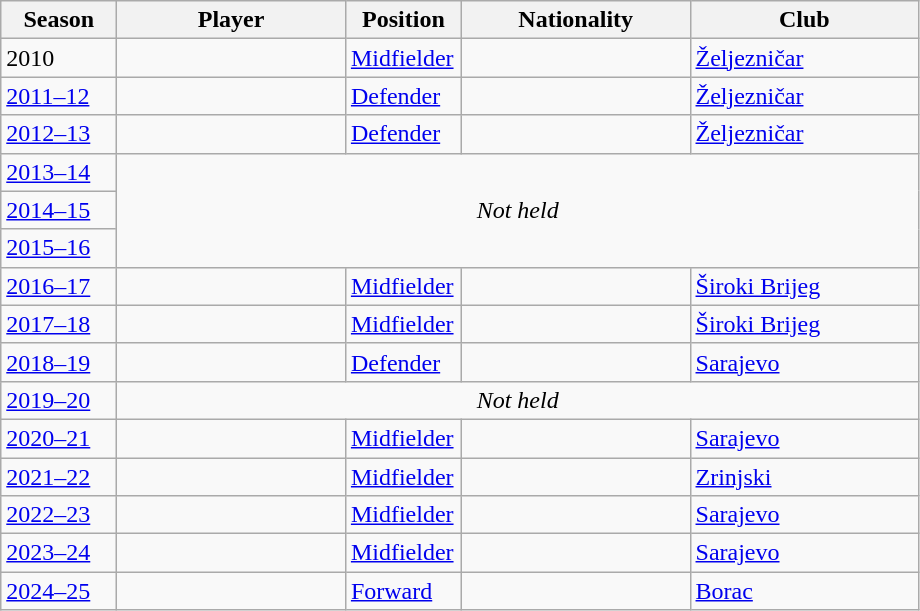<table class="sortable wikitable plainrowheaders">
<tr>
<th scope="col" width=70px>Season</th>
<th scope="col" width=145px>Player</th>
<th scope="col" width=70px>Position</th>
<th scope="col" width=145px>Nationality</th>
<th scope="col" width=145px>Club</th>
</tr>
<tr>
<td>2010</td>
<td></td>
<td><a href='#'>Midfielder</a></td>
<td></td>
<td><a href='#'>Željezničar</a></td>
</tr>
<tr>
<td><a href='#'>2011–12</a></td>
<td></td>
<td><a href='#'>Defender</a></td>
<td></td>
<td><a href='#'>Željezničar</a></td>
</tr>
<tr>
<td><a href='#'>2012–13</a></td>
<td></td>
<td><a href='#'>Defender</a></td>
<td></td>
<td><a href='#'>Željezničar</a></td>
</tr>
<tr>
<td><a href='#'>2013–14</a></td>
<td style="text-align:center "colspan="5" rowspan="3"><em>Not held</em></td>
</tr>
<tr>
<td><a href='#'>2014–15</a></td>
</tr>
<tr>
<td><a href='#'>2015–16</a></td>
</tr>
<tr>
<td><a href='#'>2016–17</a></td>
<td> </td>
<td><a href='#'>Midfielder</a></td>
<td></td>
<td><a href='#'>Široki Brijeg</a></td>
</tr>
<tr>
<td><a href='#'>2017–18</a></td>
<td> </td>
<td><a href='#'>Midfielder</a></td>
<td></td>
<td><a href='#'>Široki Brijeg</a></td>
</tr>
<tr>
<td><a href='#'>2018–19</a></td>
<td></td>
<td><a href='#'>Defender</a></td>
<td></td>
<td><a href='#'>Sarajevo</a></td>
</tr>
<tr>
<td><a href='#'>2019–20</a></td>
<td style="text-align:center "colspan="5"><em>Not held</em></td>
</tr>
<tr>
<td><a href='#'>2020–21</a></td>
<td></td>
<td><a href='#'>Midfielder</a></td>
<td></td>
<td><a href='#'>Sarajevo</a></td>
</tr>
<tr>
<td><a href='#'>2021–22</a></td>
<td></td>
<td><a href='#'>Midfielder</a></td>
<td></td>
<td><a href='#'>Zrinjski</a></td>
</tr>
<tr>
<td><a href='#'>2022–23</a></td>
<td></td>
<td><a href='#'>Midfielder</a></td>
<td></td>
<td><a href='#'>Sarajevo</a></td>
</tr>
<tr>
<td><a href='#'>2023–24</a></td>
<td></td>
<td><a href='#'>Midfielder</a></td>
<td></td>
<td><a href='#'>Sarajevo</a></td>
</tr>
<tr>
<td><a href='#'>2024–25</a></td>
<td></td>
<td><a href='#'>Forward</a></td>
<td></td>
<td><a href='#'>Borac</a></td>
</tr>
</table>
